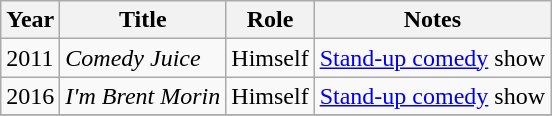<table class="wikitable sortable">
<tr>
<th>Year</th>
<th>Title</th>
<th>Role</th>
<th class="unsortable">Notes</th>
</tr>
<tr>
<td>2011</td>
<td><em>Comedy Juice</em></td>
<td>Himself</td>
<td><a href='#'>Stand-up comedy</a> show</td>
</tr>
<tr>
<td>2016</td>
<td><em>I'm Brent Morin</em></td>
<td>Himself</td>
<td><a href='#'>Stand-up comedy</a> show</td>
</tr>
<tr>
</tr>
</table>
